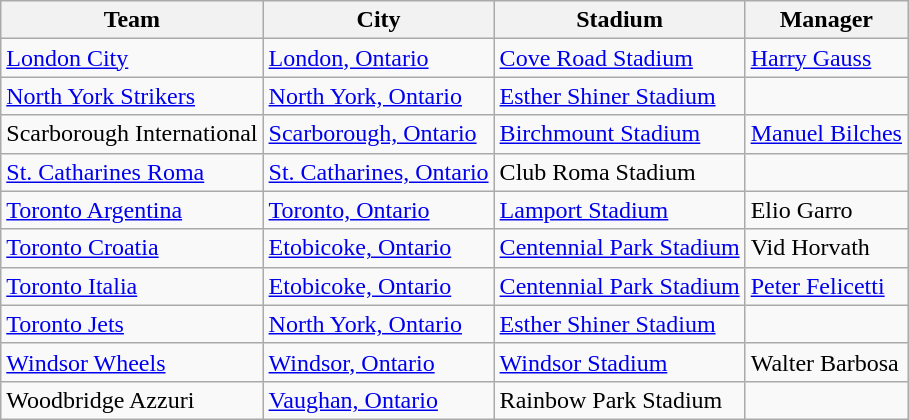<table class="wikitable sortable">
<tr>
<th>Team</th>
<th>City</th>
<th>Stadium</th>
<th>Manager</th>
</tr>
<tr>
<td><a href='#'>London City</a></td>
<td><a href='#'>London, Ontario</a></td>
<td><a href='#'>Cove Road Stadium</a></td>
<td><a href='#'>Harry Gauss</a></td>
</tr>
<tr>
<td><a href='#'>North York Strikers</a></td>
<td><a href='#'>North York, Ontario</a></td>
<td><a href='#'>Esther Shiner Stadium</a></td>
<td></td>
</tr>
<tr>
<td>Scarborough International</td>
<td><a href='#'>Scarborough, Ontario</a></td>
<td><a href='#'>Birchmount Stadium</a></td>
<td><a href='#'>Manuel Bilches</a></td>
</tr>
<tr>
<td><a href='#'>St. Catharines Roma</a></td>
<td><a href='#'>St. Catharines, Ontario</a></td>
<td>Club Roma Stadium</td>
<td></td>
</tr>
<tr>
<td><a href='#'>Toronto Argentina</a></td>
<td><a href='#'>Toronto, Ontario</a></td>
<td><a href='#'>Lamport Stadium</a></td>
<td>Elio Garro</td>
</tr>
<tr>
<td><a href='#'>Toronto Croatia</a></td>
<td><a href='#'>Etobicoke, Ontario</a></td>
<td><a href='#'>Centennial Park Stadium</a></td>
<td>Vid Horvath</td>
</tr>
<tr>
<td><a href='#'>Toronto Italia</a></td>
<td><a href='#'>Etobicoke, Ontario</a></td>
<td><a href='#'>Centennial Park Stadium</a></td>
<td><a href='#'>Peter Felicetti</a></td>
</tr>
<tr>
<td><a href='#'>Toronto Jets</a></td>
<td><a href='#'>North York, Ontario</a></td>
<td><a href='#'>Esther Shiner Stadium</a></td>
<td></td>
</tr>
<tr>
<td><a href='#'>Windsor Wheels</a></td>
<td><a href='#'>Windsor, Ontario</a></td>
<td><a href='#'>Windsor Stadium</a></td>
<td>Walter Barbosa</td>
</tr>
<tr>
<td>Woodbridge Azzuri</td>
<td><a href='#'>Vaughan, Ontario</a></td>
<td>Rainbow Park Stadium</td>
<td></td>
</tr>
</table>
